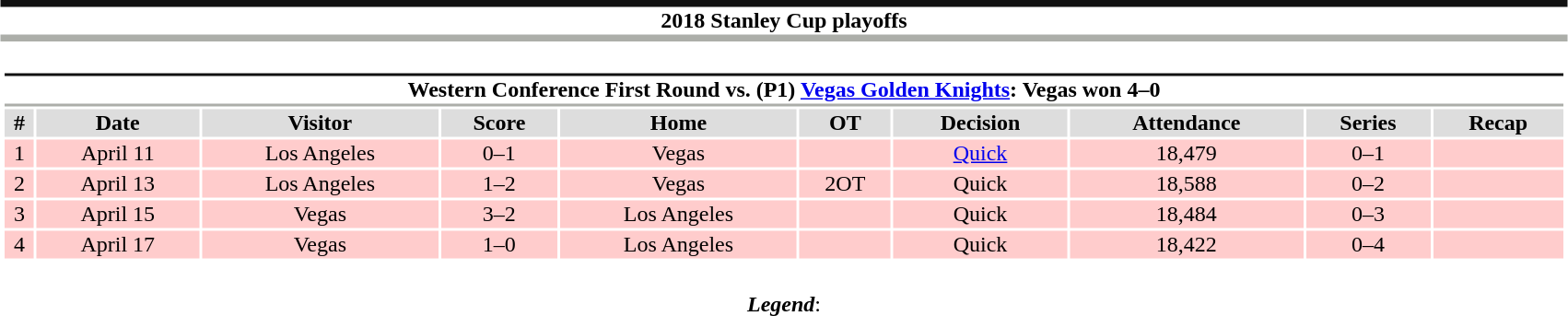<table class="toccolours" style="width:90%; clear:both; margin:1.5em auto; text-align:center;">
<tr>
<th colspan=10 style="background:#fff; border-top:#111 5px solid; border-bottom:#acaea9 5px solid;">2018 Stanley Cup playoffs</th>
</tr>
<tr>
<td colspan=10><br><table class="toccolours collapsible collapsed" style="width:100%;">
<tr>
<th colspan=10 style="background:#fff; border-top:#111 2px solid; border-bottom:#acaea9 2px solid;">Western Conference First Round vs. (P1) <a href='#'>Vegas Golden Knights</a>: Vegas won 4–0</th>
</tr>
<tr style="background:#ddd;">
<th>#</th>
<th>Date</th>
<th>Visitor</th>
<th>Score</th>
<th>Home</th>
<th>OT</th>
<th>Decision</th>
<th>Attendance</th>
<th>Series</th>
<th>Recap</th>
</tr>
<tr style="background:#fcc;">
<td>1</td>
<td>April 11</td>
<td>Los Angeles</td>
<td>0–1</td>
<td>Vegas</td>
<td></td>
<td><a href='#'>Quick</a></td>
<td>18,479</td>
<td>0–1</td>
<td></td>
</tr>
<tr style="background:#fcc;">
<td>2</td>
<td>April 13</td>
<td>Los Angeles</td>
<td>1–2</td>
<td>Vegas</td>
<td>2OT</td>
<td>Quick</td>
<td>18,588</td>
<td>0–2</td>
<td></td>
</tr>
<tr style="background:#fcc;">
<td>3</td>
<td>April 15</td>
<td>Vegas</td>
<td>3–2</td>
<td>Los Angeles</td>
<td></td>
<td>Quick</td>
<td>18,484</td>
<td>0–3</td>
<td></td>
</tr>
<tr style="background:#fcc;">
<td>4</td>
<td>April 17</td>
<td>Vegas</td>
<td>1–0</td>
<td>Los Angeles</td>
<td></td>
<td>Quick</td>
<td>18,422</td>
<td>0–4</td>
<td></td>
</tr>
</table>
</td>
</tr>
<tr>
<td colspan="10" style="text-align:center;"><br><strong><em>Legend</em></strong>:

</td>
</tr>
</table>
